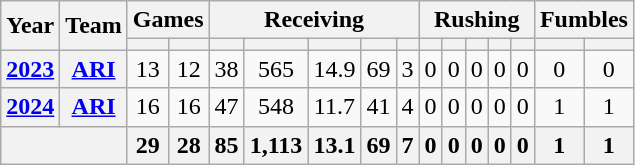<table class="wikitable" style="text-align:center;">
<tr>
<th rowspan="2">Year</th>
<th rowspan="2">Team</th>
<th colspan="2">Games</th>
<th colspan="5">Receiving</th>
<th colspan="5">Rushing</th>
<th colspan="2">Fumbles</th>
</tr>
<tr>
<th></th>
<th></th>
<th></th>
<th></th>
<th></th>
<th></th>
<th></th>
<th></th>
<th></th>
<th></th>
<th></th>
<th></th>
<th></th>
<th></th>
</tr>
<tr>
<th><a href='#'>2023</a></th>
<th><a href='#'>ARI</a></th>
<td>13</td>
<td>12</td>
<td>38</td>
<td>565</td>
<td>14.9</td>
<td>69</td>
<td>3</td>
<td>0</td>
<td>0</td>
<td>0</td>
<td>0</td>
<td>0</td>
<td>0</td>
<td>0</td>
</tr>
<tr>
<th><a href='#'>2024</a></th>
<th><a href='#'>ARI</a></th>
<td>16</td>
<td>16</td>
<td>47</td>
<td>548</td>
<td>11.7</td>
<td>41</td>
<td>4</td>
<td>0</td>
<td>0</td>
<td>0</td>
<td>0</td>
<td>0</td>
<td>1</td>
<td>1</td>
</tr>
<tr>
<th colspan="2"></th>
<th>29</th>
<th>28</th>
<th>85</th>
<th>1,113</th>
<th>13.1</th>
<th>69</th>
<th>7</th>
<th>0</th>
<th>0</th>
<th>0</th>
<th>0</th>
<th>0</th>
<th>1</th>
<th>1</th>
</tr>
</table>
